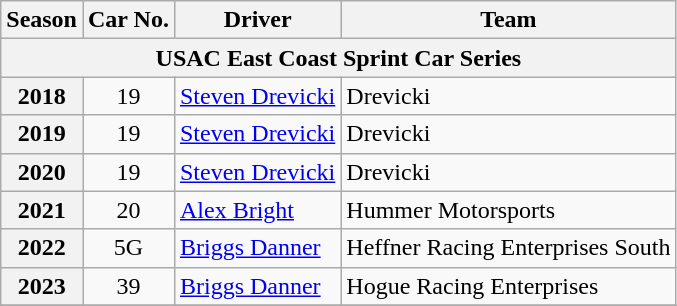<table class="wikitable">
<tr>
<th>Season</th>
<th>Car No.</th>
<th>Driver</th>
<th>Team</th>
</tr>
<tr>
<th colspan="4">USAC East Coast Sprint Car Series</th>
</tr>
<tr>
<th>2018</th>
<td align="center">19</td>
<td><a href='#'>Steven Drevicki</a></td>
<td>Drevicki</td>
</tr>
<tr>
<th>2019</th>
<td align="center">19</td>
<td><a href='#'>Steven Drevicki</a></td>
<td>Drevicki</td>
</tr>
<tr>
<th>2020</th>
<td align="center">19</td>
<td><a href='#'>Steven Drevicki</a></td>
<td>Drevicki</td>
</tr>
<tr>
<th>2021</th>
<td align="center">20</td>
<td><a href='#'>Alex Bright</a></td>
<td>Hummer Motorsports</td>
</tr>
<tr>
<th>2022</th>
<td align="center">5G</td>
<td><a href='#'>Briggs Danner</a></td>
<td>Heffner Racing Enterprises South</td>
</tr>
<tr>
<th>2023</th>
<td align="center">39</td>
<td><a href='#'>Briggs Danner</a></td>
<td>Hogue Racing Enterprises</td>
</tr>
<tr>
</tr>
</table>
